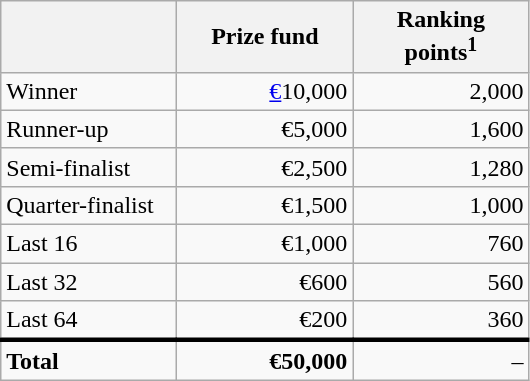<table class="wikitable">
<tr>
<th width=110px></th>
<th width=110px align="right">Prize fund</th>
<th width=110px align="right">Ranking points<sup>1</sup></th>
</tr>
<tr>
<td>Winner</td>
<td align="right"><a href='#'>€</a>10,000</td>
<td align="right">2,000</td>
</tr>
<tr>
<td>Runner-up</td>
<td align="right">€5,000</td>
<td align="right">1,600</td>
</tr>
<tr>
<td>Semi-finalist</td>
<td align="right">€2,500</td>
<td align="right">1,280</td>
</tr>
<tr>
<td>Quarter-finalist</td>
<td align="right">€1,500</td>
<td align="right">1,000</td>
</tr>
<tr>
<td>Last 16</td>
<td align="right">€1,000</td>
<td align="right">760</td>
</tr>
<tr>
<td>Last 32</td>
<td align="right">€600</td>
<td align="right">560</td>
</tr>
<tr>
<td>Last 64</td>
<td align="right">€200</td>
<td align="right">360</td>
</tr>
<tr style="border-top:medium solid">
<td><strong>Total</strong></td>
<td align="right"><strong>€50,000</strong></td>
<td align="right">–</td>
</tr>
</table>
